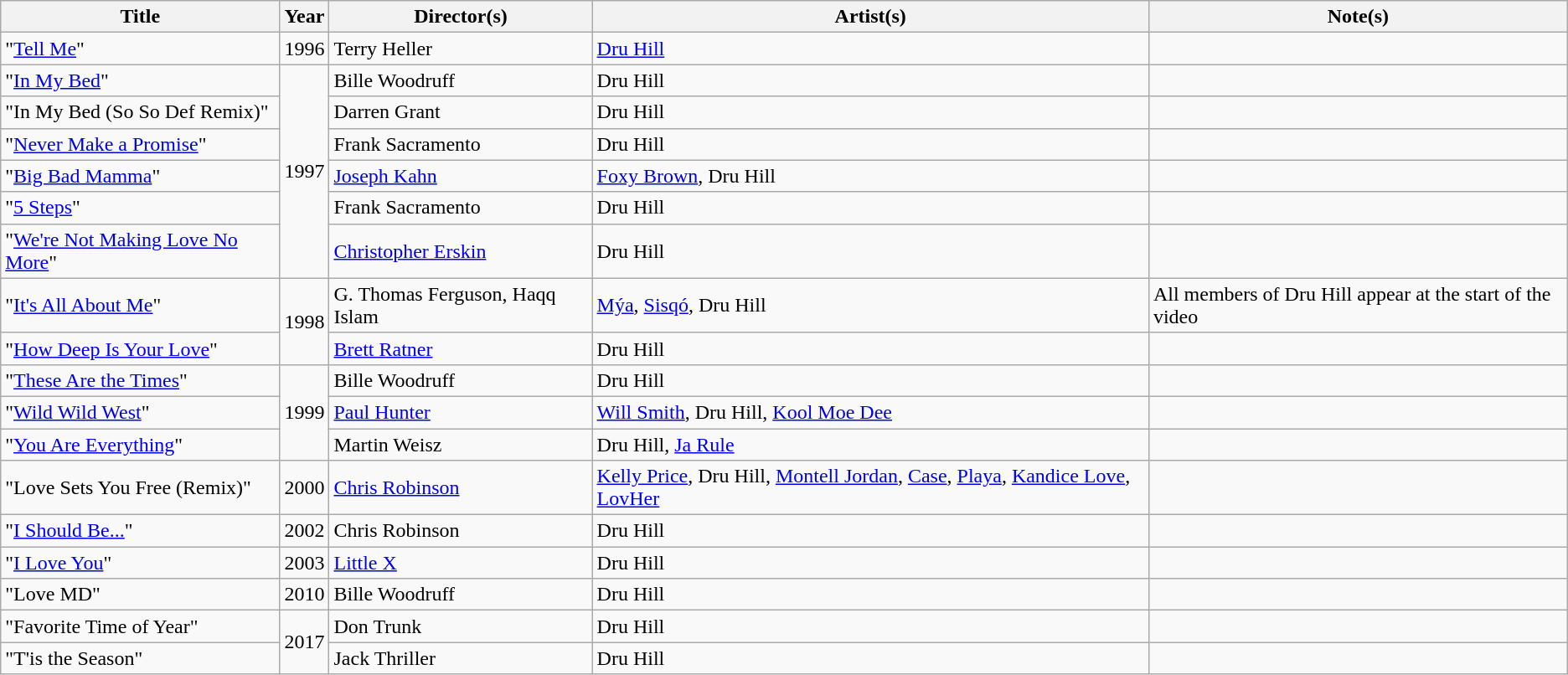<table class="wikitable plainrowheaders sortable">
<tr>
<th scope="col">Title</th>
<th scope="col">Year</th>
<th scope="col">Director(s)</th>
<th scope="col">Artist(s)</th>
<th scope="col">Note(s)</th>
</tr>
<tr>
<td>"<a href='#'>Tell Me</a>"</td>
<td align="center">1996</td>
<td>Terry Heller</td>
<td><a href='#'>Dru Hill</a></td>
<td></td>
</tr>
<tr>
<td>"<a href='#'>In My Bed</a>"</td>
<td rowspan="6" align="center">1997</td>
<td>Bille Woodruff</td>
<td>Dru Hill</td>
<td></td>
</tr>
<tr>
<td>"In My Bed (So So Def Remix)"</td>
<td>Darren Grant</td>
<td>Dru Hill</td>
<td></td>
</tr>
<tr>
<td>"<a href='#'>Never Make a Promise</a>"</td>
<td>Frank Sacramento</td>
<td>Dru Hill</td>
<td></td>
</tr>
<tr>
<td>"<a href='#'>Big Bad Mamma</a>"</td>
<td><a href='#'>Joseph Kahn</a></td>
<td><a href='#'>Foxy Brown</a>, Dru Hill</td>
<td></td>
</tr>
<tr>
<td>"<a href='#'>5 Steps</a>"</td>
<td>Frank Sacramento</td>
<td>Dru Hill</td>
<td></td>
</tr>
<tr>
<td>"<a href='#'>We're Not Making Love No More</a>"</td>
<td><a href='#'>Christopher Erskin</a></td>
<td>Dru Hill</td>
<td></td>
</tr>
<tr>
<td>"<a href='#'>It's All About Me</a>"</td>
<td rowspan="2" align="center">1998</td>
<td>G. Thomas Ferguson, Haqq Islam</td>
<td><a href='#'>Mýa</a>, <a href='#'>Sisqó</a>, Dru Hill</td>
<td>All members of Dru Hill appear at the start of the video</td>
</tr>
<tr>
<td>"<a href='#'>How Deep Is Your Love</a>"</td>
<td><a href='#'>Brett Ratner</a></td>
<td>Dru Hill</td>
<td></td>
</tr>
<tr>
<td>"<a href='#'>These Are the Times</a>"</td>
<td rowspan="3" align="center">1999</td>
<td>Bille Woodruff</td>
<td>Dru Hill</td>
<td></td>
</tr>
<tr>
<td>"<a href='#'>Wild Wild West</a>"</td>
<td><a href='#'>Paul Hunter</a></td>
<td><a href='#'>Will Smith</a>, Dru Hill, <a href='#'>Kool Moe Dee</a></td>
<td></td>
</tr>
<tr>
<td>"<a href='#'>You Are Everything</a>"</td>
<td>Martin Weisz</td>
<td>Dru Hill, <a href='#'>Ja Rule</a></td>
<td></td>
</tr>
<tr>
<td>"Love Sets You Free (Remix)"</td>
<td>2000</td>
<td><a href='#'>Chris Robinson</a></td>
<td><a href='#'>Kelly Price</a>, Dru Hill, <a href='#'>Montell Jordan</a>, <a href='#'>Case</a>, <a href='#'>Playa</a>, <a href='#'>Kandice Love</a>, <a href='#'>LovHer</a></td>
<td></td>
</tr>
<tr>
<td>"<a href='#'>I Should Be...</a>"</td>
<td align="center">2002</td>
<td>Chris Robinson</td>
<td>Dru Hill</td>
<td></td>
</tr>
<tr>
<td>"<a href='#'>I Love You</a>"</td>
<td align="center">2003</td>
<td><a href='#'>Little X</a></td>
<td>Dru Hill</td>
<td></td>
</tr>
<tr>
<td>"Love MD"</td>
<td align="center">2010</td>
<td>Bille Woodruff</td>
<td>Dru Hill</td>
<td></td>
</tr>
<tr>
<td>"Favorite Time of Year"</td>
<td rowspan="2" align="center">2017</td>
<td>Don Trunk</td>
<td>Dru Hill</td>
<td></td>
</tr>
<tr>
<td>"T'is the Season"</td>
<td>Jack Thriller</td>
<td>Dru Hill</td>
<td></td>
</tr>
</table>
